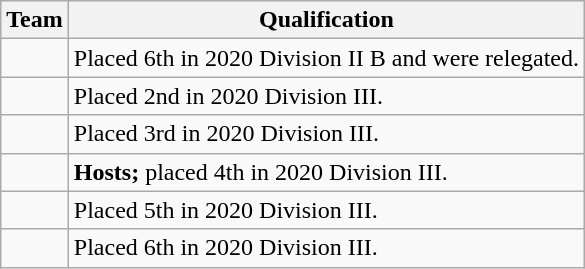<table class="wikitable">
<tr>
<th>Team</th>
<th>Qualification</th>
</tr>
<tr>
<td><s></s></td>
<td>Placed 6th in 2020 Division II B and were relegated.</td>
</tr>
<tr>
<td></td>
<td>Placed 2nd in 2020 Division III.</td>
</tr>
<tr>
<td><s></s></td>
<td>Placed 3rd in 2020 Division III.</td>
</tr>
<tr>
<td></td>
<td><strong>Hosts;</strong> placed 4th in 2020 Division III.</td>
</tr>
<tr>
<td></td>
<td>Placed 5th in 2020 Division III.</td>
</tr>
<tr>
<td><s></s></td>
<td>Placed 6th in 2020 Division III.</td>
</tr>
</table>
